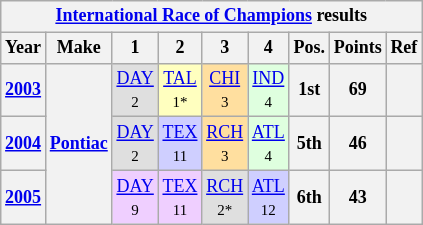<table class="wikitable" style="text-align:center; font-size:75%">
<tr>
<th colspan=9><a href='#'>International Race of Champions</a> results</th>
</tr>
<tr>
<th>Year</th>
<th>Make</th>
<th>1</th>
<th>2</th>
<th>3</th>
<th>4</th>
<th>Pos.</th>
<th>Points</th>
<th>Ref</th>
</tr>
<tr>
<th><a href='#'>2003</a></th>
<th rowspan=3><a href='#'>Pontiac</a></th>
<td style="background:#DFDFDF;"><a href='#'>DAY</a><br><small>2</small></td>
<td style="background:#FFFFBF;"><a href='#'>TAL</a><br><small>1*</small></td>
<td style="background:#FFDF9F;"><a href='#'>CHI</a><br><small>3</small></td>
<td style="background:#DFFFDF;"><a href='#'>IND</a><br><small>4</small></td>
<th>1st</th>
<th>69</th>
<th></th>
</tr>
<tr>
<th><a href='#'>2004</a></th>
<td style="background:#DFDFDF;"><a href='#'>DAY</a><br><small>2</small></td>
<td style="background:#CFCFFF;"><a href='#'>TEX</a><br><small>11</small></td>
<td style="background:#FFDF9F;"><a href='#'>RCH</a><br><small>3</small></td>
<td style="background:#DFFFDF;"><a href='#'>ATL</a><br><small>4</small></td>
<th>5th</th>
<th>46</th>
<th></th>
</tr>
<tr>
<th><a href='#'>2005</a></th>
<td style="background:#EFCFFF;"><a href='#'>DAY</a><br><small>9</small></td>
<td style="background:#EFCFFF;"><a href='#'>TEX</a><br><small>11</small></td>
<td style="background:#DFDFDF;"><a href='#'>RCH</a><br><small>2*</small></td>
<td style="background:#CFCFFF;"><a href='#'>ATL</a><br><small>12</small></td>
<th>6th</th>
<th>43</th>
<th></th>
</tr>
</table>
